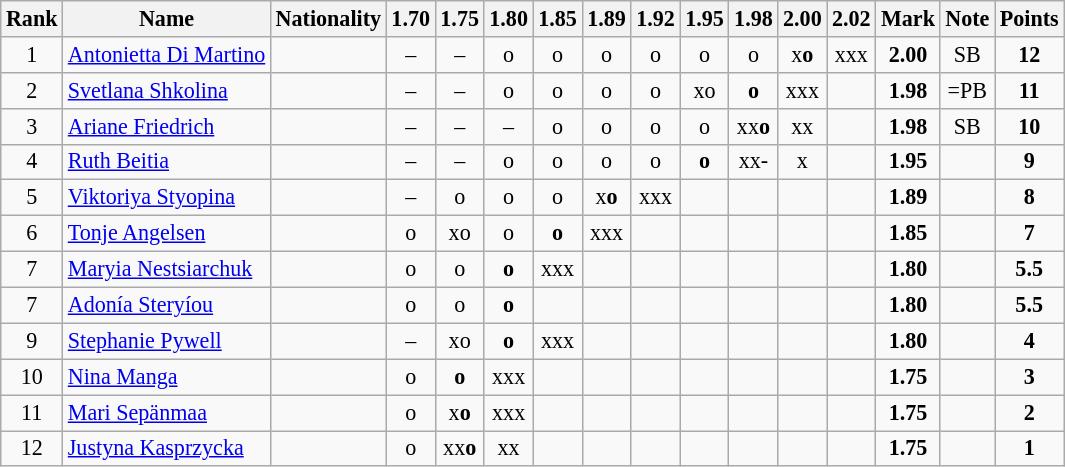<table class="wikitable sortable" style="text-align:center;font-size:92%">
<tr>
<th>Rank</th>
<th>Name</th>
<th>Nationality</th>
<th>1.70</th>
<th>1.75</th>
<th>1.80</th>
<th>1.85</th>
<th>1.89</th>
<th>1.92</th>
<th>1.95</th>
<th>1.98</th>
<th>2.00</th>
<th>2.02</th>
<th>Mark</th>
<th>Note</th>
<th>Points</th>
</tr>
<tr>
<td>1</td>
<td align=left><a href='#'>Antonietta Di Martino</a></td>
<td align=left></td>
<td>–</td>
<td>–</td>
<td>o</td>
<td>o</td>
<td>o</td>
<td>o</td>
<td>o</td>
<td>o</td>
<td>x<strong>o</strong></td>
<td>xxx</td>
<td><strong>2.00</strong></td>
<td>SB</td>
<td><strong>12</strong></td>
</tr>
<tr>
<td>2</td>
<td align=left><a href='#'>Svetlana Shkolina</a></td>
<td align=left></td>
<td>–</td>
<td>–</td>
<td>o</td>
<td>o</td>
<td>o</td>
<td>o</td>
<td>xo</td>
<td><strong>o</strong></td>
<td>xxx</td>
<td></td>
<td><strong>1.98</strong></td>
<td>=PB</td>
<td><strong>11</strong></td>
</tr>
<tr>
<td>3</td>
<td align=left><a href='#'>Ariane Friedrich</a></td>
<td align=left></td>
<td>–</td>
<td>–</td>
<td>–</td>
<td>o</td>
<td>o</td>
<td>o</td>
<td>o</td>
<td>xx<strong>o</strong></td>
<td>xx</td>
<td></td>
<td><strong>1.98</strong></td>
<td>SB</td>
<td><strong>10</strong></td>
</tr>
<tr>
<td>4</td>
<td align=left><a href='#'>Ruth Beitia</a></td>
<td align=left></td>
<td>–</td>
<td>–</td>
<td>o</td>
<td>o</td>
<td>o</td>
<td>o</td>
<td><strong>o</strong></td>
<td>xx-</td>
<td>x</td>
<td></td>
<td><strong>1.95</strong></td>
<td></td>
<td><strong>9</strong></td>
</tr>
<tr>
<td>5</td>
<td align=left><a href='#'>Viktoriya Styopina</a></td>
<td align=left></td>
<td>–</td>
<td>o</td>
<td>o</td>
<td>o</td>
<td>x<strong>o</strong></td>
<td>xxx</td>
<td></td>
<td></td>
<td></td>
<td></td>
<td><strong>1.89</strong></td>
<td></td>
<td><strong>8</strong></td>
</tr>
<tr>
<td>6</td>
<td align=left><a href='#'>Tonje Angelsen</a></td>
<td align=left></td>
<td>o</td>
<td>xo</td>
<td>o</td>
<td><strong>o</strong></td>
<td>xxx</td>
<td></td>
<td></td>
<td></td>
<td></td>
<td></td>
<td><strong>1.85</strong></td>
<td></td>
<td><strong>7</strong></td>
</tr>
<tr>
<td>7</td>
<td align=left><a href='#'>Maryia Nestsiarchuk</a></td>
<td align=left></td>
<td>o</td>
<td>o</td>
<td><strong>o</strong></td>
<td>xxx</td>
<td></td>
<td></td>
<td></td>
<td></td>
<td></td>
<td></td>
<td><strong>1.80</strong></td>
<td></td>
<td><strong>5.5</strong></td>
</tr>
<tr>
<td>7</td>
<td align=left><a href='#'>Adonía Steryíou</a></td>
<td align=left></td>
<td>o</td>
<td>o</td>
<td><strong>o</strong></td>
<td></td>
<td></td>
<td></td>
<td></td>
<td></td>
<td></td>
<td></td>
<td><strong>1.80</strong></td>
<td></td>
<td><strong>5.5</strong></td>
</tr>
<tr>
<td>9</td>
<td align=left><a href='#'>Stephanie Pywell</a></td>
<td align=left></td>
<td>–</td>
<td>xo</td>
<td><strong>o</strong></td>
<td>xxx</td>
<td></td>
<td></td>
<td></td>
<td></td>
<td></td>
<td></td>
<td><strong>1.80</strong></td>
<td></td>
<td><strong>4</strong></td>
</tr>
<tr>
<td>10</td>
<td align=left><a href='#'>Nina Manga</a></td>
<td align=left></td>
<td>o</td>
<td><strong>o</strong></td>
<td>xxx</td>
<td></td>
<td></td>
<td></td>
<td></td>
<td></td>
<td></td>
<td></td>
<td><strong>1.75</strong></td>
<td></td>
<td><strong>3</strong></td>
</tr>
<tr>
<td>11</td>
<td align=left><a href='#'>Mari Sepänmaa</a></td>
<td align=left></td>
<td>o</td>
<td>x<strong>o</strong></td>
<td>xxx</td>
<td></td>
<td></td>
<td></td>
<td></td>
<td></td>
<td></td>
<td></td>
<td><strong>1.75</strong></td>
<td></td>
<td><strong>2</strong></td>
</tr>
<tr>
<td>12</td>
<td align=left><a href='#'>Justyna Kasprzycka</a></td>
<td align=left></td>
<td>o</td>
<td>xx<strong>o</strong></td>
<td>xx</td>
<td></td>
<td></td>
<td></td>
<td></td>
<td></td>
<td></td>
<td></td>
<td><strong>1.75</strong></td>
<td></td>
<td><strong>1</strong></td>
</tr>
</table>
